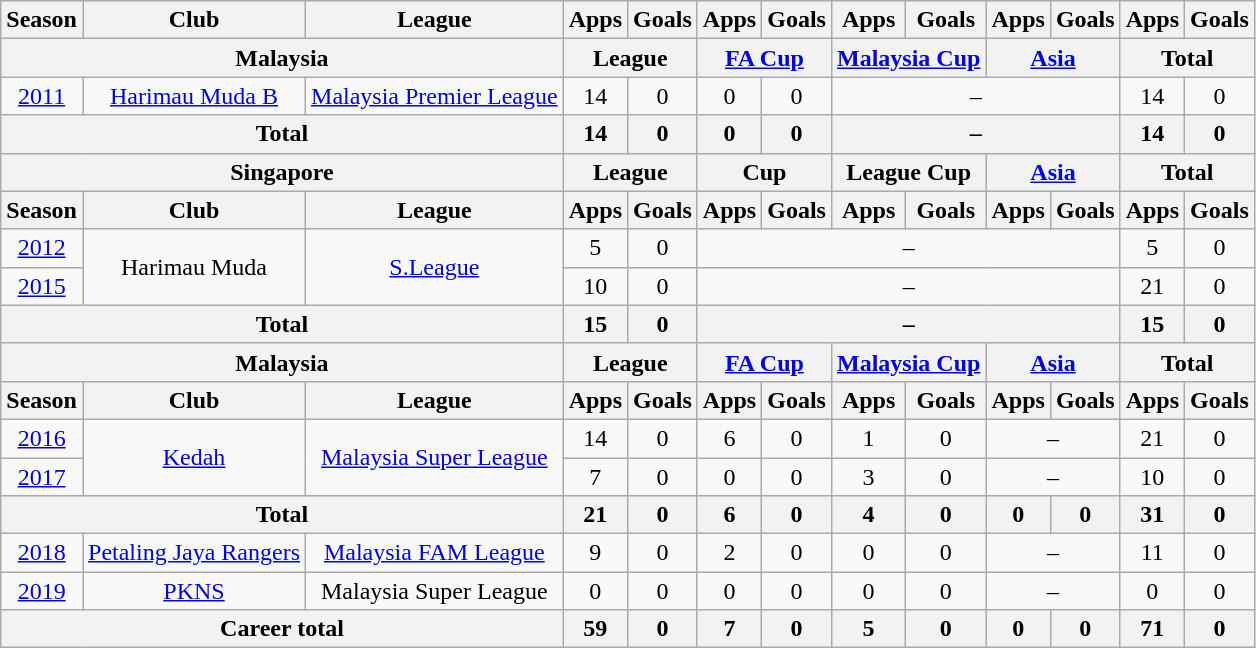<table class="wikitable" style="text-align:center">
<tr>
<th>Season</th>
<th>Club</th>
<th>League</th>
<th>Apps</th>
<th>Goals</th>
<th>Apps</th>
<th>Goals</th>
<th>Apps</th>
<th>Goals</th>
<th>Apps</th>
<th>Goals</th>
<th>Apps</th>
<th>Goals</th>
</tr>
<tr>
<th colspan=3>Malaysia</th>
<th colspan=2>League</th>
<th colspan=2><a href='#'>FA Cup</a></th>
<th colspan=2><a href='#'>Malaysia Cup</a></th>
<th colspan=2><a href='#'>Asia</a></th>
<th colspan=2>Total</th>
</tr>
<tr>
<td><a href='#'>2011</a></td>
<td rowspan="1"><a href='#'>Harimau Muda B</a></td>
<td rowspan="1"><a href='#'>Malaysia Premier League</a></td>
<td>14</td>
<td>0</td>
<td>0</td>
<td>0</td>
<td colspan="4">–</td>
<td>14</td>
<td>0</td>
</tr>
<tr>
<th colspan=3>Total</th>
<th>14</th>
<th>0</th>
<th>0</th>
<th>0</th>
<th colspan="4">–</th>
<th>14</th>
<th>0</th>
</tr>
<tr>
<th colspan=3>Singapore</th>
<th colspan=2>League</th>
<th colspan=2>Cup</th>
<th colspan=2>League Cup</th>
<th colspan=2><a href='#'>Asia</a></th>
<th colspan=2>Total</th>
</tr>
<tr>
<th>Season</th>
<th>Club</th>
<th>League</th>
<th>Apps</th>
<th>Goals</th>
<th>Apps</th>
<th>Goals</th>
<th>Apps</th>
<th>Goals</th>
<th>Apps</th>
<th>Goals</th>
<th>Apps</th>
<th>Goals</th>
</tr>
<tr>
<td><a href='#'>2012</a></td>
<td rowspan="2">Harimau Muda</td>
<td rowspan="2"><a href='#'>S.League</a></td>
<td>5</td>
<td>0</td>
<td colspan="6">–</td>
<td>5</td>
<td>0</td>
</tr>
<tr>
<td><a href='#'>2015</a></td>
<td>10</td>
<td>0</td>
<td colspan="6">–</td>
<td>21</td>
<td>0</td>
</tr>
<tr>
<th colspan=3>Total</th>
<th>15</th>
<th>0</th>
<th colspan="6">–</th>
<th>15</th>
<th>0</th>
</tr>
<tr>
<th colspan=3>Malaysia</th>
<th colspan=2>League</th>
<th colspan=2><a href='#'>FA Cup</a></th>
<th colspan=2><a href='#'>Malaysia Cup</a></th>
<th colspan=2><a href='#'>Asia</a></th>
<th colspan=2>Total</th>
</tr>
<tr>
<th>Season</th>
<th>Club</th>
<th>League</th>
<th>Apps</th>
<th>Goals</th>
<th>Apps</th>
<th>Goals</th>
<th>Apps</th>
<th>Goals</th>
<th>Apps</th>
<th>Goals</th>
<th>Apps</th>
<th>Goals</th>
</tr>
<tr>
<td><a href='#'>2016</a></td>
<td rowspan="2"><a href='#'>Kedah</a></td>
<td rowspan="2"><a href='#'>Malaysia Super League</a></td>
<td>14</td>
<td>0</td>
<td>6</td>
<td>0</td>
<td>1</td>
<td>0</td>
<td colspan="2">–</td>
<td>21</td>
<td>0</td>
</tr>
<tr>
<td><a href='#'>2017</a></td>
<td>7</td>
<td>0</td>
<td>0</td>
<td>0</td>
<td>3</td>
<td>0</td>
<td colspan="2">–</td>
<td>10</td>
<td>0</td>
</tr>
<tr>
<th colspan=3>Total</th>
<th>21</th>
<th>0</th>
<th>6</th>
<th>0</th>
<th>4</th>
<th>0</th>
<th>0</th>
<th>0</th>
<th>31</th>
<th>0</th>
</tr>
<tr>
<td><a href='#'>2018</a></td>
<td><a href='#'>Petaling Jaya Rangers</a></td>
<td><a href='#'>Malaysia FAM League</a></td>
<td>9</td>
<td>0</td>
<td>2</td>
<td>0</td>
<td>0</td>
<td>0</td>
<td colspan="2">–</td>
<td>11</td>
<td>0</td>
</tr>
<tr>
<td><a href='#'>2019</a></td>
<td><a href='#'>PKNS</a></td>
<td>Malaysia Super League</td>
<td>0</td>
<td>0</td>
<td>0</td>
<td>0</td>
<td>0</td>
<td>0</td>
<td colspan="2">–</td>
<td>0</td>
<td>0</td>
</tr>
<tr>
<th colspan=3>Career total</th>
<th>59</th>
<th>0</th>
<th>7</th>
<th>0</th>
<th>5</th>
<th>0</th>
<th>0</th>
<th>0</th>
<th>71</th>
<th>0</th>
</tr>
</table>
